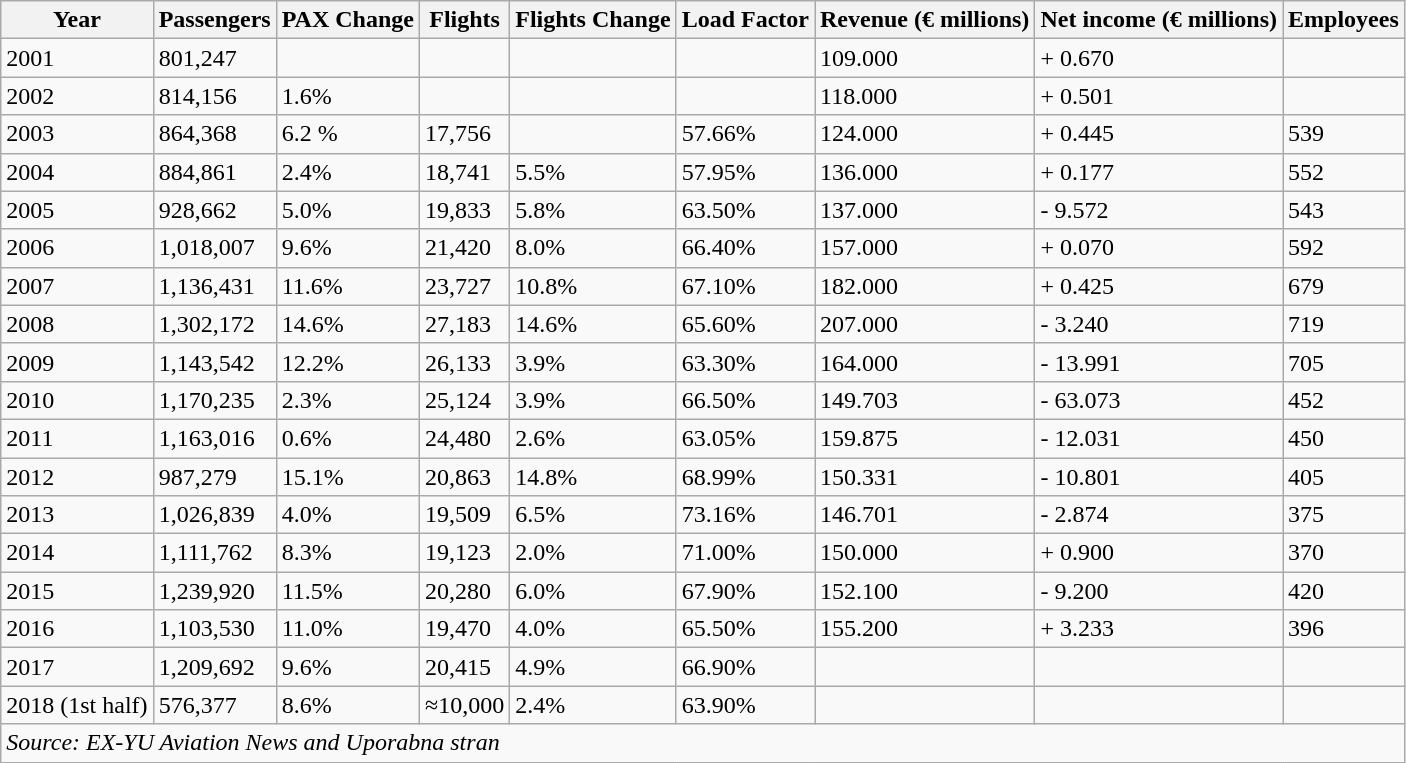<table class="wikitable sortable">
<tr>
<th>Year</th>
<th>Passengers</th>
<th>PAX Change</th>
<th>Flights</th>
<th>Flights Change</th>
<th>Load Factor</th>
<th>Revenue (€ millions)</th>
<th>Net income (€ millions)</th>
<th>Employees</th>
</tr>
<tr>
<td>2001</td>
<td>801,247</td>
<td></td>
<td></td>
<td></td>
<td></td>
<td> 109.000</td>
<td> + 0.670</td>
<td></td>
</tr>
<tr>
<td>2002</td>
<td>814,156</td>
<td> 1.6%</td>
<td></td>
<td></td>
<td></td>
<td> 118.000</td>
<td> + 0.501</td>
<td></td>
</tr>
<tr>
<td>2003</td>
<td>864,368</td>
<td> 6.2 %</td>
<td>17,756</td>
<td></td>
<td>57.66%</td>
<td> 124.000</td>
<td> + 0.445</td>
<td>539</td>
</tr>
<tr>
<td>2004</td>
<td>884,861</td>
<td> 2.4%</td>
<td>18,741</td>
<td> 5.5%</td>
<td>57.95%</td>
<td> 136.000</td>
<td> + 0.177</td>
<td>552</td>
</tr>
<tr>
<td>2005</td>
<td>928,662</td>
<td> 5.0%</td>
<td>19,833</td>
<td> 5.8%</td>
<td>63.50%</td>
<td> 137.000</td>
<td> - 9.572</td>
<td>543</td>
</tr>
<tr>
<td>2006</td>
<td>1,018,007</td>
<td> 9.6%</td>
<td>21,420</td>
<td> 8.0%</td>
<td>66.40%</td>
<td> 157.000</td>
<td> + 0.070</td>
<td>592</td>
</tr>
<tr>
<td>2007</td>
<td>1,136,431</td>
<td> 11.6%</td>
<td>23,727</td>
<td> 10.8%</td>
<td>67.10%</td>
<td> 182.000</td>
<td> + 0.425</td>
<td>679</td>
</tr>
<tr>
<td>2008</td>
<td>1,302,172</td>
<td> 14.6%</td>
<td>27,183</td>
<td> 14.6%</td>
<td>65.60%</td>
<td> 207.000</td>
<td> - 3.240</td>
<td>719</td>
</tr>
<tr>
<td>2009</td>
<td>1,143,542</td>
<td> 12.2%</td>
<td>26,133</td>
<td> 3.9%</td>
<td>63.30%</td>
<td> 164.000</td>
<td> - 13.991</td>
<td>705</td>
</tr>
<tr>
<td>2010</td>
<td>1,170,235</td>
<td> 2.3%</td>
<td>25,124</td>
<td> 3.9%</td>
<td>66.50%</td>
<td> 149.703</td>
<td> - 63.073</td>
<td>452</td>
</tr>
<tr>
<td>2011</td>
<td>1,163,016</td>
<td> 0.6%</td>
<td>24,480</td>
<td> 2.6%</td>
<td>63.05%</td>
<td> 159.875</td>
<td> - 12.031</td>
<td>450</td>
</tr>
<tr>
<td>2012</td>
<td>987,279</td>
<td> 15.1%</td>
<td>20,863</td>
<td> 14.8%</td>
<td>68.99%</td>
<td> 150.331</td>
<td> - 10.801</td>
<td>405</td>
</tr>
<tr>
<td>2013</td>
<td>1,026,839</td>
<td> 4.0%</td>
<td>19,509</td>
<td> 6.5%</td>
<td>73.16%</td>
<td> 146.701</td>
<td> - 2.874</td>
<td>375</td>
</tr>
<tr>
<td>2014</td>
<td>1,111,762</td>
<td> 8.3%</td>
<td>19,123</td>
<td> 2.0%</td>
<td>71.00%</td>
<td> 150.000</td>
<td> + 0.900</td>
<td>370</td>
</tr>
<tr>
<td>2015</td>
<td>1,239,920</td>
<td> 11.5%</td>
<td>20,280</td>
<td> 6.0%</td>
<td>67.90%</td>
<td> 152.100</td>
<td> - 9.200</td>
<td>420</td>
</tr>
<tr>
<td>2016</td>
<td>1,103,530</td>
<td> 11.0%</td>
<td>19,470</td>
<td> 4.0%</td>
<td>65.50%</td>
<td> 155.200</td>
<td> + 3.233</td>
<td>396</td>
</tr>
<tr>
<td>2017</td>
<td>1,209,692</td>
<td> 9.6%</td>
<td>20,415</td>
<td> 4.9%</td>
<td>66.90%</td>
<td></td>
<td></td>
<td></td>
</tr>
<tr>
<td>2018 (1st half)</td>
<td>576,377</td>
<td> 8.6%</td>
<td>≈10,000</td>
<td> 2.4%</td>
<td>63.90%</td>
<td></td>
<td></td>
<td></td>
</tr>
<tr>
<td colspan=9 align="left"><em>Source:</em> <em>EX-YU Aviation News</em> <em>and</em> <em>Uporabna stran</em></td>
</tr>
</table>
